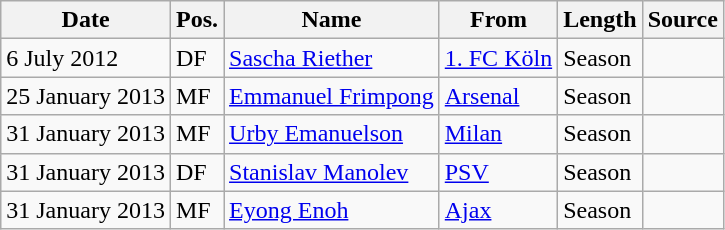<table class="wikitable" style="text-align:left">
<tr>
<th>Date</th>
<th>Pos.</th>
<th>Name</th>
<th>From</th>
<th>Length</th>
<th>Source</th>
</tr>
<tr>
<td>6 July 2012</td>
<td>DF</td>
<td> <a href='#'>Sascha Riether</a></td>
<td> <a href='#'>1. FC Köln</a></td>
<td>Season</td>
<td></td>
</tr>
<tr>
<td>25 January 2013</td>
<td>MF</td>
<td> <a href='#'>Emmanuel Frimpong</a></td>
<td> <a href='#'>Arsenal</a></td>
<td>Season</td>
<td></td>
</tr>
<tr>
<td>31 January 2013</td>
<td>MF</td>
<td> <a href='#'>Urby Emanuelson</a></td>
<td> <a href='#'>Milan</a></td>
<td>Season</td>
<td></td>
</tr>
<tr>
<td>31 January 2013</td>
<td>DF</td>
<td> <a href='#'>Stanislav Manolev</a></td>
<td> <a href='#'>PSV</a></td>
<td>Season</td>
<td></td>
</tr>
<tr>
<td>31 January 2013</td>
<td>MF</td>
<td> <a href='#'>Eyong Enoh</a></td>
<td> <a href='#'>Ajax</a></td>
<td>Season</td>
<td></td>
</tr>
</table>
